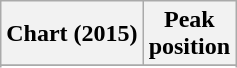<table class="wikitable sortable plainrowheaders" style="text-align:center">
<tr>
<th scope="col">Chart (2015)</th>
<th scope="col">Peak<br>position</th>
</tr>
<tr>
</tr>
<tr>
</tr>
<tr>
</tr>
</table>
